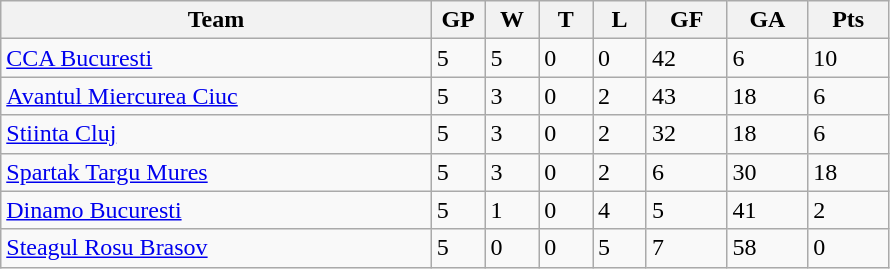<table class="wikitable">
<tr>
<th width="40%">Team</th>
<th width="5%">GP</th>
<th width="5%">W</th>
<th width="5%">T</th>
<th width="5%">L</th>
<th width="7.5%">GF</th>
<th width="7.5%">GA</th>
<th width="7.5%">Pts</th>
</tr>
<tr>
<td><a href='#'>CCA Bucuresti</a></td>
<td>5</td>
<td>5</td>
<td>0</td>
<td>0</td>
<td>42</td>
<td>6</td>
<td>10</td>
</tr>
<tr>
<td><a href='#'>Avantul Miercurea Ciuc</a></td>
<td>5</td>
<td>3</td>
<td>0</td>
<td>2</td>
<td>43</td>
<td>18</td>
<td>6</td>
</tr>
<tr>
<td><a href='#'>Stiinta Cluj</a></td>
<td>5</td>
<td>3</td>
<td>0</td>
<td>2</td>
<td>32</td>
<td>18</td>
<td>6</td>
</tr>
<tr>
<td><a href='#'>Spartak Targu Mures</a></td>
<td>5</td>
<td>3</td>
<td>0</td>
<td>2</td>
<td>6</td>
<td>30</td>
<td>18</td>
</tr>
<tr>
<td><a href='#'>Dinamo Bucuresti</a></td>
<td>5</td>
<td>1</td>
<td>0</td>
<td>4</td>
<td>5</td>
<td>41</td>
<td>2</td>
</tr>
<tr>
<td><a href='#'>Steagul Rosu Brasov</a></td>
<td>5</td>
<td>0</td>
<td>0</td>
<td>5</td>
<td>7</td>
<td>58</td>
<td>0</td>
</tr>
</table>
